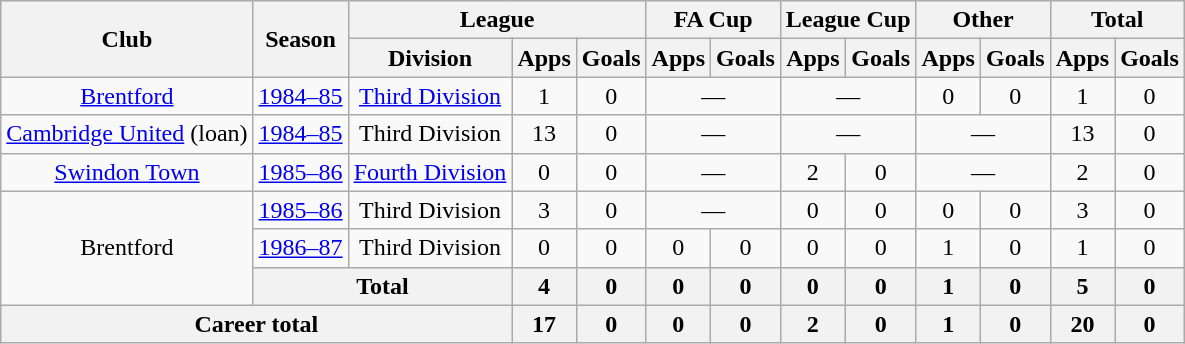<table class="wikitable" style="text-align: center;">
<tr>
<th rowspan="2">Club</th>
<th rowspan="2">Season</th>
<th colspan="3">League</th>
<th colspan="2">FA Cup</th>
<th colspan="2">League Cup</th>
<th colspan="2">Other</th>
<th colspan="2">Total</th>
</tr>
<tr>
<th>Division</th>
<th>Apps</th>
<th>Goals</th>
<th>Apps</th>
<th>Goals</th>
<th>Apps</th>
<th>Goals</th>
<th>Apps</th>
<th>Goals</th>
<th>Apps</th>
<th>Goals</th>
</tr>
<tr>
<td><a href='#'>Brentford</a></td>
<td><a href='#'>1984–85</a></td>
<td><a href='#'>Third Division</a></td>
<td>1</td>
<td>0</td>
<td colspan="2">—</td>
<td colspan="2">—</td>
<td>0</td>
<td>0</td>
<td>1</td>
<td>0</td>
</tr>
<tr>
<td><a href='#'>Cambridge United</a> (loan)</td>
<td><a href='#'>1984–85</a></td>
<td>Third Division</td>
<td>13</td>
<td>0</td>
<td colspan="2">—</td>
<td colspan="2">—</td>
<td colspan="2">—</td>
<td>13</td>
<td>0</td>
</tr>
<tr>
<td><a href='#'>Swindon Town</a></td>
<td><a href='#'>1985–86</a></td>
<td><a href='#'>Fourth Division</a></td>
<td>0</td>
<td>0</td>
<td colspan="2">—</td>
<td>2</td>
<td>0</td>
<td colspan="2">—</td>
<td>2</td>
<td>0</td>
</tr>
<tr>
<td rowspan="3">Brentford</td>
<td><a href='#'>1985–86</a></td>
<td>Third Division</td>
<td>3</td>
<td>0</td>
<td colspan="2">—</td>
<td>0</td>
<td>0</td>
<td>0</td>
<td>0</td>
<td>3</td>
<td>0</td>
</tr>
<tr>
<td><a href='#'>1986–87</a></td>
<td>Third Division</td>
<td>0</td>
<td>0</td>
<td>0</td>
<td>0</td>
<td>0</td>
<td>0</td>
<td>1</td>
<td>0</td>
<td>1</td>
<td>0</td>
</tr>
<tr>
<th colspan="2">Total</th>
<th>4</th>
<th>0</th>
<th>0</th>
<th>0</th>
<th>0</th>
<th>0</th>
<th>1</th>
<th>0</th>
<th>5</th>
<th>0</th>
</tr>
<tr>
<th colspan="3">Career total</th>
<th>17</th>
<th>0</th>
<th>0</th>
<th>0</th>
<th>2</th>
<th>0</th>
<th>1</th>
<th>0</th>
<th>20</th>
<th>0</th>
</tr>
</table>
